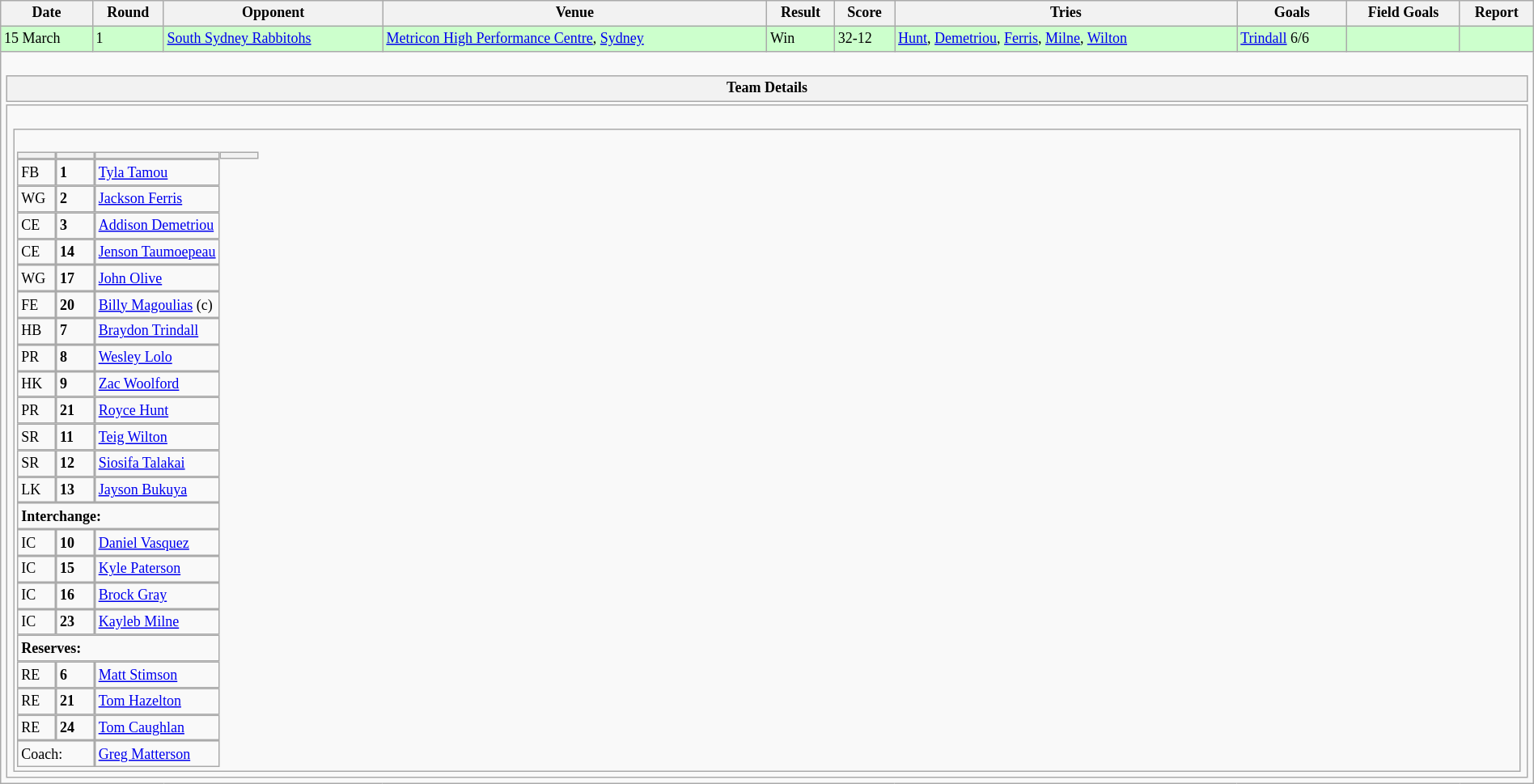<table class="wikitable"  style="font-size:75%; width:100%;">
<tr>
<th>Date</th>
<th>Round</th>
<th>Opponent</th>
<th>Venue</th>
<th>Result</th>
<th>Score</th>
<th>Tries</th>
<th>Goals</th>
<th>Field Goals</th>
<th>Report</th>
</tr>
<tr style="background:#cfc;">
<td>15 March</td>
<td>1</td>
<td> <a href='#'>South Sydney Rabbitohs</a></td>
<td><a href='#'>Metricon High Performance Centre</a>, <a href='#'>Sydney</a></td>
<td>Win</td>
<td>32-12</td>
<td><a href='#'>Hunt</a>, <a href='#'>Demetriou</a>, <a href='#'>Ferris</a>, <a href='#'>Milne</a>, <a href='#'>Wilton</a></td>
<td><a href='#'>Trindall</a> 6/6</td>
<td></td>
<td></td>
</tr>
<tr>
<td colspan="10"><br><table class="mw-collapsible mw-collapsed" width="100%" border="0">
<tr>
<th>Team Details</th>
</tr>
<tr>
<td><br><table width="100%">
<tr>
<td width="50%" valign="top"><br><table cellpadding="0" cellspacing="0">
<tr>
<th width="25"></th>
<th width="25"></th>
<th></th>
<th width="25"></th>
</tr>
<tr>
<td>FB</td>
<td><strong>1</strong></td>
<td><a href='#'>Tyla Tamou</a></td>
</tr>
<tr>
<td>WG</td>
<td><strong>2</strong></td>
<td><a href='#'>Jackson Ferris</a></td>
</tr>
<tr>
<td>CE</td>
<td><strong>3</strong></td>
<td><a href='#'>Addison Demetriou</a></td>
</tr>
<tr>
<td>CE</td>
<td><strong>14</strong></td>
<td><a href='#'>Jenson Taumoepeau</a></td>
</tr>
<tr>
<td>WG</td>
<td><strong>17</strong></td>
<td><a href='#'>John Olive</a></td>
</tr>
<tr>
<td>FE</td>
<td><strong>20</strong></td>
<td><a href='#'>Billy Magoulias</a> (c)</td>
</tr>
<tr>
<td>HB</td>
<td><strong>7</strong></td>
<td><a href='#'>Braydon Trindall</a></td>
</tr>
<tr>
<td>PR</td>
<td><strong>8</strong></td>
<td><a href='#'>Wesley Lolo</a></td>
</tr>
<tr>
<td>HK</td>
<td><strong>9</strong></td>
<td><a href='#'>Zac Woolford</a></td>
</tr>
<tr>
<td>PR</td>
<td><strong>21</strong></td>
<td><a href='#'>Royce Hunt</a></td>
</tr>
<tr>
<td>SR</td>
<td><strong>11</strong></td>
<td><a href='#'>Teig Wilton</a></td>
</tr>
<tr>
<td>SR</td>
<td><strong>12</strong></td>
<td><a href='#'>Siosifa Talakai</a></td>
</tr>
<tr>
<td>LK</td>
<td><strong>13</strong></td>
<td><a href='#'>Jayson Bukuya</a></td>
</tr>
<tr>
<td colspan="3"><strong>Interchange:</strong></td>
</tr>
<tr>
<td>IC</td>
<td><strong>10</strong></td>
<td><a href='#'>Daniel Vasquez</a></td>
</tr>
<tr>
<td>IC</td>
<td><strong>15</strong></td>
<td><a href='#'>Kyle Paterson</a></td>
</tr>
<tr>
<td>IC</td>
<td><strong>16</strong></td>
<td><a href='#'>Brock Gray</a></td>
</tr>
<tr>
<td>IC</td>
<td><strong>23</strong></td>
<td><a href='#'>Kayleb Milne</a></td>
</tr>
<tr>
<td colspan="3"><strong>Reserves:</strong></td>
</tr>
<tr>
<td>RE</td>
<td><strong>6</strong></td>
<td><a href='#'>Matt Stimson</a></td>
</tr>
<tr>
<td>RE</td>
<td><strong>21</strong></td>
<td><a href='#'>Tom Hazelton</a></td>
</tr>
<tr>
<td>RE</td>
<td><strong>24</strong></td>
<td><a href='#'>Tom Caughlan</a></td>
</tr>
<tr>
<td colspan="2">Coach:</td>
<td><a href='#'>Greg Matterson</a></td>
</tr>
</table>
</td>
</tr>
</table>
</td>
</tr>
</table>
</td>
</tr>
</table>
